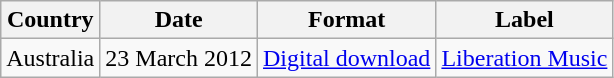<table class="wikitable">
<tr>
<th scope="col">Country</th>
<th scope="col">Date</th>
<th scope="col">Format</th>
<th scope="col">Label</th>
</tr>
<tr>
<td>Australia</td>
<td>23 March 2012</td>
<td><a href='#'>Digital download</a></td>
<td><a href='#'>Liberation Music</a></td>
</tr>
</table>
